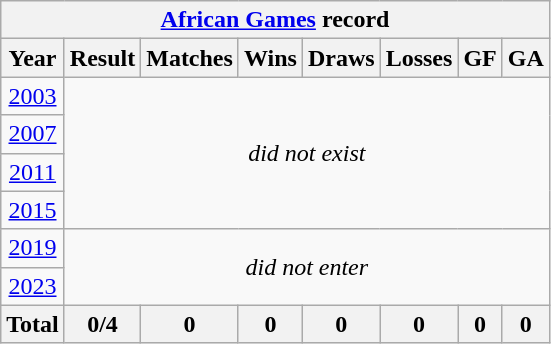<table class="wikitable" style="text-align: center;">
<tr>
<th colspan=8><a href='#'>African Games</a> record</th>
</tr>
<tr>
<th>Year</th>
<th>Result</th>
<th>Matches</th>
<th>Wins</th>
<th>Draws</th>
<th>Losses</th>
<th>GF</th>
<th>GA</th>
</tr>
<tr>
<td> <a href='#'>2003</a></td>
<td rowspan=4 colspan=8><em>did not exist</em></td>
</tr>
<tr>
<td> <a href='#'>2007</a></td>
</tr>
<tr>
<td> <a href='#'>2011</a></td>
</tr>
<tr>
<td> <a href='#'>2015</a></td>
</tr>
<tr>
<td> <a href='#'>2019</a></td>
<td colspan=8 rowspan=2><em>did not enter</em></td>
</tr>
<tr>
<td> <a href='#'>2023</a></td>
</tr>
<tr>
<th>Total</th>
<th>0/4</th>
<th>0</th>
<th>0</th>
<th>0</th>
<th>0</th>
<th>0</th>
<th>0</th>
</tr>
</table>
